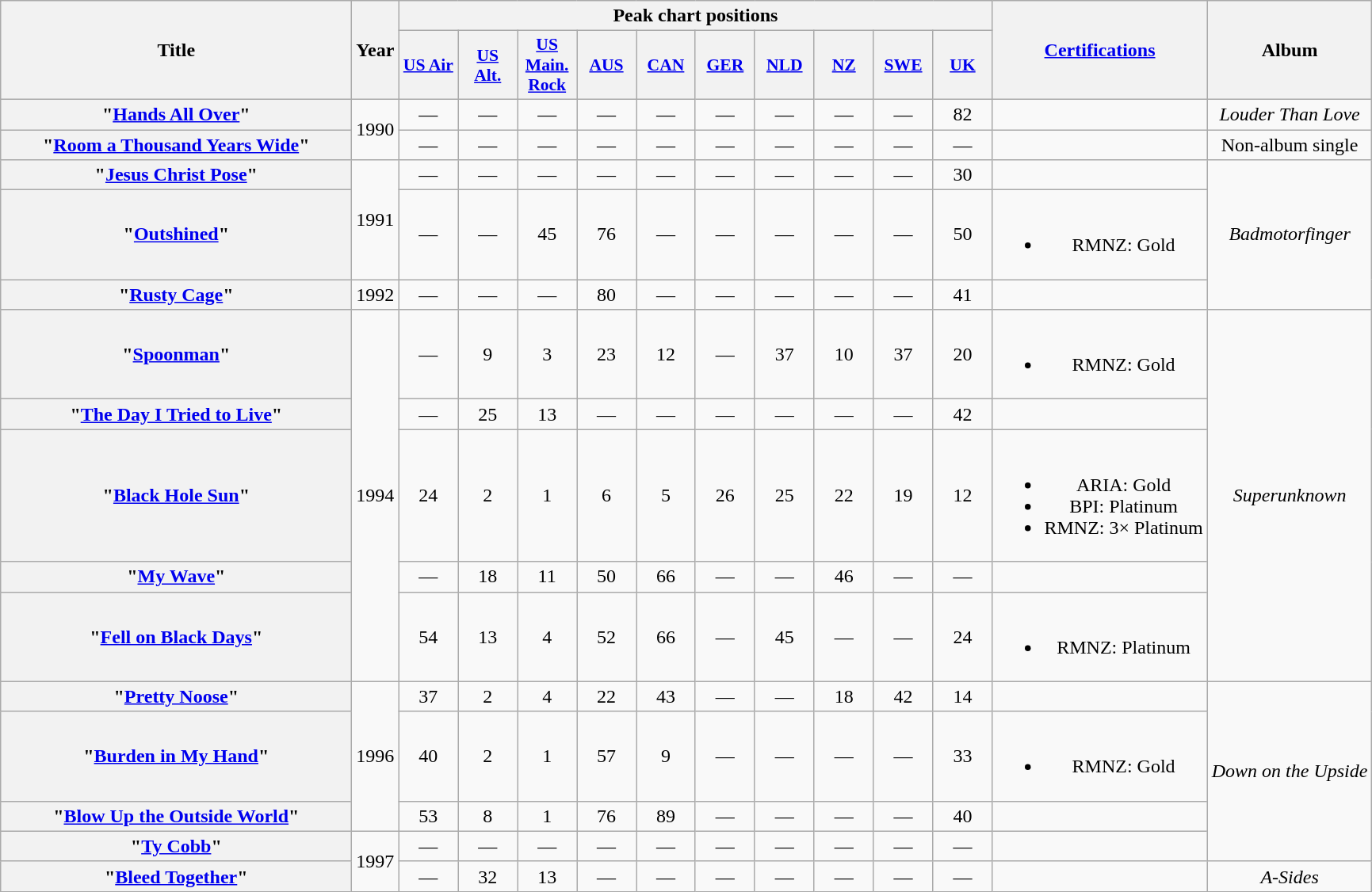<table class="wikitable plainrowheaders" style="text-align:center;">
<tr>
<th scope="col" rowspan="2" style="width:18em;">Title</th>
<th scope="col" rowspan="2">Year</th>
<th scope="col" colspan="10">Peak chart positions</th>
<th rowspan="2"><a href='#'>Certifications</a></th>
<th scope="col" rowspan="2">Album</th>
</tr>
<tr>
<th scope="col" style="width:3em;font-size:90%;"><a href='#'>US Air</a><br></th>
<th scope="col" style="width:3em;font-size:90%;"><a href='#'>US<br>Alt.</a><br></th>
<th scope="col" style="width:3em;font-size:90%;"><a href='#'>US<br>Main. Rock</a><br></th>
<th scope="col" style="width:3em;font-size:90%;"><a href='#'>AUS</a><br></th>
<th scope="col" style="width:3em;font-size:90%;"><a href='#'>CAN</a><br></th>
<th scope="col" style="width:3em;font-size:90%;"><a href='#'>GER</a><br></th>
<th scope="col" style="width:3em;font-size:90%;"><a href='#'>NLD</a><br></th>
<th scope="col" style="width:3em;font-size:90%;"><a href='#'>NZ</a><br></th>
<th scope="col" style="width:3em;font-size:90%;"><a href='#'>SWE</a><br></th>
<th scope="col" style="width:3em;font-size:90%;"><a href='#'>UK</a><br></th>
</tr>
<tr>
<th scope="row">"<a href='#'>Hands All Over</a>"</th>
<td rowspan="2">1990</td>
<td>—</td>
<td>—</td>
<td>—</td>
<td>—</td>
<td>—</td>
<td>—</td>
<td>—</td>
<td>—</td>
<td>—</td>
<td>82</td>
<td></td>
<td><em>Louder Than Love</em></td>
</tr>
<tr>
<th scope="row">"<a href='#'>Room a Thousand Years Wide</a>"</th>
<td>—</td>
<td>—</td>
<td>—</td>
<td>—</td>
<td>—</td>
<td>—</td>
<td>—</td>
<td>—</td>
<td>—</td>
<td>—</td>
<td></td>
<td>Non-album single<br></td>
</tr>
<tr>
<th scope="row">"<a href='#'>Jesus Christ Pose</a>"</th>
<td rowspan="2">1991</td>
<td>—</td>
<td>—</td>
<td>—</td>
<td>—</td>
<td>—</td>
<td>—</td>
<td>—</td>
<td>—</td>
<td>—</td>
<td>30</td>
<td></td>
<td rowspan="3"><em>Badmotorfinger</em></td>
</tr>
<tr>
<th scope="row">"<a href='#'>Outshined</a>"</th>
<td>—</td>
<td>—</td>
<td>45</td>
<td>76</td>
<td>—</td>
<td>—</td>
<td>—</td>
<td>—</td>
<td>—</td>
<td>50</td>
<td><br><ul><li>RMNZ: Gold</li></ul></td>
</tr>
<tr>
<th scope="row">"<a href='#'>Rusty Cage</a>"</th>
<td>1992</td>
<td>—</td>
<td>—</td>
<td>—</td>
<td>80</td>
<td>—</td>
<td>—</td>
<td>—</td>
<td>—</td>
<td>—</td>
<td>41</td>
<td></td>
</tr>
<tr>
<th scope="row">"<a href='#'>Spoonman</a>"</th>
<td rowspan="5">1994</td>
<td>—</td>
<td>9</td>
<td>3</td>
<td>23</td>
<td>12</td>
<td>—</td>
<td>37</td>
<td>10</td>
<td>37</td>
<td>20</td>
<td><br><ul><li>RMNZ: Gold</li></ul></td>
<td rowspan="5"><em>Superunknown</em></td>
</tr>
<tr>
<th scope="row">"<a href='#'>The Day I Tried to Live</a>"</th>
<td>—</td>
<td>25</td>
<td>13</td>
<td>—</td>
<td>—</td>
<td>—</td>
<td>—</td>
<td>—</td>
<td>—</td>
<td>42</td>
<td></td>
</tr>
<tr>
<th scope="row">"<a href='#'>Black Hole Sun</a>"</th>
<td>24</td>
<td>2</td>
<td>1</td>
<td>6</td>
<td>5</td>
<td>26</td>
<td>25</td>
<td>22</td>
<td>19</td>
<td>12</td>
<td><br><ul><li>ARIA: Gold</li><li>BPI: Platinum</li><li>RMNZ: 3× Platinum</li></ul></td>
</tr>
<tr>
<th scope="row">"<a href='#'>My Wave</a>"</th>
<td>—</td>
<td>18</td>
<td>11</td>
<td>50</td>
<td>66</td>
<td>—</td>
<td>—</td>
<td>46</td>
<td>—</td>
<td>—</td>
<td></td>
</tr>
<tr>
<th scope="row">"<a href='#'>Fell on Black Days</a>"</th>
<td>54</td>
<td>13</td>
<td>4</td>
<td>52</td>
<td>66</td>
<td>—</td>
<td>45</td>
<td>—</td>
<td>—</td>
<td>24</td>
<td><br><ul><li>RMNZ: Platinum</li></ul></td>
</tr>
<tr>
<th scope="row">"<a href='#'>Pretty Noose</a>"</th>
<td rowspan="3">1996</td>
<td>37</td>
<td>2</td>
<td>4</td>
<td>22</td>
<td>43</td>
<td>—</td>
<td>—</td>
<td>18</td>
<td>42</td>
<td>14</td>
<td></td>
<td rowspan="4"><em>Down on the Upside</em></td>
</tr>
<tr>
<th scope="row">"<a href='#'>Burden in My Hand</a>"</th>
<td>40</td>
<td>2</td>
<td>1</td>
<td>57</td>
<td>9</td>
<td>—</td>
<td>—</td>
<td>—</td>
<td>—</td>
<td>33</td>
<td><br><ul><li>RMNZ: Gold</li></ul></td>
</tr>
<tr>
<th scope="row">"<a href='#'>Blow Up the Outside World</a>"</th>
<td>53</td>
<td>8</td>
<td>1</td>
<td>76</td>
<td>89</td>
<td>—</td>
<td>—</td>
<td>—</td>
<td>—</td>
<td>40</td>
<td></td>
</tr>
<tr>
<th scope="row">"<a href='#'>Ty Cobb</a>"</th>
<td rowspan="2">1997</td>
<td>—</td>
<td>—</td>
<td>—</td>
<td>—</td>
<td>—</td>
<td>—</td>
<td>—</td>
<td>—</td>
<td>—</td>
<td>—</td>
<td></td>
</tr>
<tr>
<th scope="row">"<a href='#'>Bleed Together</a>"</th>
<td>—</td>
<td>32</td>
<td>13</td>
<td>—</td>
<td>—</td>
<td>—</td>
<td>—</td>
<td>—</td>
<td>—</td>
<td>—</td>
<td></td>
<td><em>A-Sides</em></td>
</tr>
</table>
